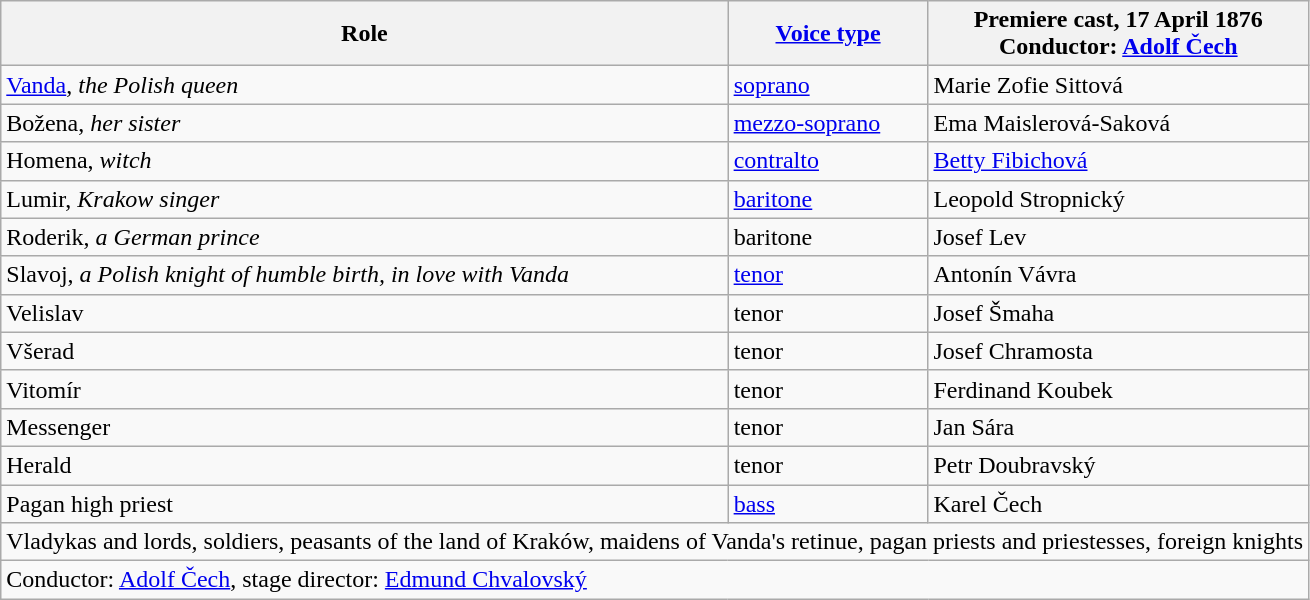<table class="wikitable">
<tr>
<th>Role</th>
<th><a href='#'>Voice type</a></th>
<th>Premiere cast, 17 April 1876<br>Conductor: <a href='#'>Adolf Čech</a></th>
</tr>
<tr>
<td><a href='#'>Vanda</a>, <em>the Polish queen</em></td>
<td><a href='#'>soprano</a></td>
<td>Marie Zofie Sittová</td>
</tr>
<tr>
<td>Božena, <em>her sister</em></td>
<td><a href='#'>mezzo-soprano</a></td>
<td>Ema Maislerová-Saková</td>
</tr>
<tr>
<td>Homena, <em>witch</em></td>
<td><a href='#'>contralto</a></td>
<td><a href='#'>Betty Fibichová</a></td>
</tr>
<tr>
<td>Lumir, <em>Krakow singer</em></td>
<td><a href='#'>baritone</a></td>
<td>Leopold Stropnický</td>
</tr>
<tr>
<td>Roderik, <em>a German prince</em></td>
<td>baritone</td>
<td>Josef Lev</td>
</tr>
<tr>
<td>Slavoj, <em>a Polish knight of humble birth, in love with Vanda</em></td>
<td><a href='#'>tenor</a></td>
<td>Antonín Vávra</td>
</tr>
<tr>
<td>Velislav</td>
<td>tenor</td>
<td>Josef Šmaha</td>
</tr>
<tr>
<td>Všerad</td>
<td>tenor</td>
<td>Josef Chramosta</td>
</tr>
<tr>
<td>Vitomír</td>
<td>tenor</td>
<td>Ferdinand Koubek</td>
</tr>
<tr>
<td>Messenger</td>
<td>tenor</td>
<td>Jan Sára</td>
</tr>
<tr>
<td>Herald</td>
<td>tenor</td>
<td>Petr Doubravský</td>
</tr>
<tr>
<td>Pagan high priest</td>
<td><a href='#'>bass</a></td>
<td>Karel Čech</td>
</tr>
<tr>
<td colspan="3">Vladykas and lords, soldiers, peasants of the land of Kraków, maidens of Vanda's retinue, pagan priests and priestesses, foreign knights</td>
</tr>
<tr>
<td colspan="3">Conductor: <a href='#'>Adolf Čech</a>, stage director: <a href='#'>Edmund Chvalovský</a></td>
</tr>
</table>
